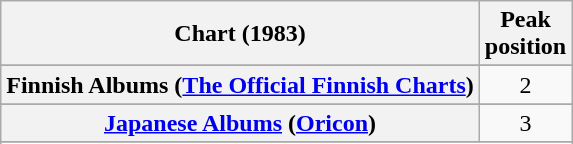<table class="wikitable sortable plainrowheaders">
<tr>
<th>Chart (1983)</th>
<th>Peak<br>position</th>
</tr>
<tr>
</tr>
<tr>
</tr>
<tr>
<th scope="row">Finnish Albums (<a href='#'>The Official Finnish Charts</a>)</th>
<td align="center">2</td>
</tr>
<tr>
</tr>
<tr>
<th scope="row"><a href='#'>Japanese Albums</a> (<a href='#'>Oricon</a>)</th>
<td align="center">3</td>
</tr>
<tr>
</tr>
<tr>
</tr>
<tr>
</tr>
<tr>
</tr>
</table>
